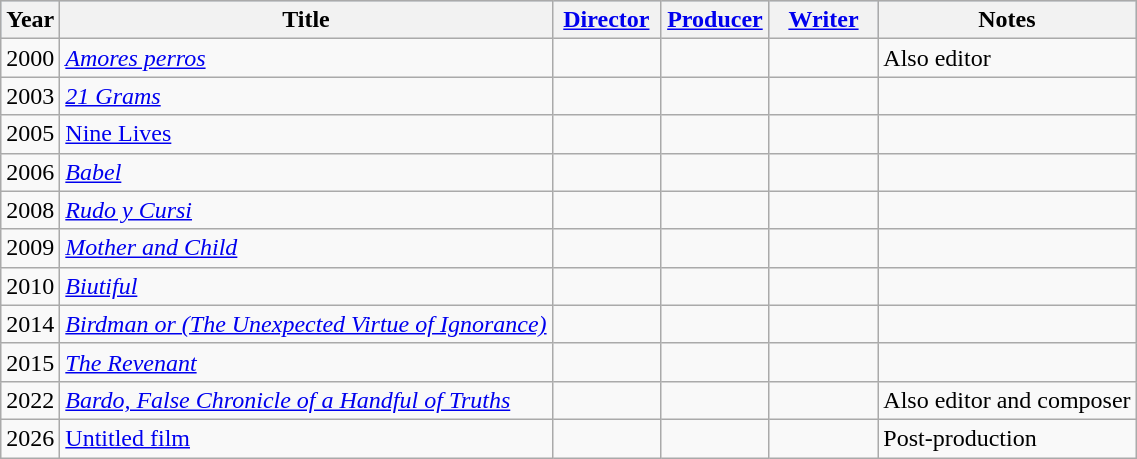<table class="wikitable">
<tr style="background:#b0c4de; text-align:center;">
<th>Year</th>
<th>Title</th>
<th width="65"><a href='#'>Director</a></th>
<th width="65"><a href='#'>Producer</a></th>
<th width="65"><a href='#'>Writer</a></th>
<th>Notes</th>
</tr>
<tr>
<td>2000</td>
<td><em><a href='#'>Amores perros</a></em></td>
<td></td>
<td></td>
<td></td>
<td>Also editor</td>
</tr>
<tr>
<td>2003</td>
<td><em><a href='#'>21 Grams</a></em></td>
<td></td>
<td></td>
<td></td>
<td></td>
</tr>
<tr>
<td>2005</td>
<td><em><a href='#'></em>Nine Lives<em></a></em></td>
<td></td>
<td></td>
<td></td>
<td></td>
</tr>
<tr>
<td>2006</td>
<td><em><a href='#'>Babel</a></em></td>
<td></td>
<td></td>
<td></td>
<td></td>
</tr>
<tr>
<td>2008</td>
<td><em><a href='#'>Rudo y Cursi</a></em></td>
<td></td>
<td></td>
<td></td>
<td></td>
</tr>
<tr>
<td>2009</td>
<td><em><a href='#'>Mother and Child</a></em></td>
<td></td>
<td></td>
<td></td>
<td></td>
</tr>
<tr>
<td>2010</td>
<td><em><a href='#'>Biutiful</a></em></td>
<td></td>
<td></td>
<td></td>
<td></td>
</tr>
<tr>
<td>2014</td>
<td><em><a href='#'>Birdman or (The Unexpected Virtue of Ignorance)</a></em></td>
<td></td>
<td></td>
<td></td>
<td></td>
</tr>
<tr>
<td>2015</td>
<td><em><a href='#'>The Revenant</a></em></td>
<td></td>
<td></td>
<td></td>
<td></td>
</tr>
<tr>
<td>2022</td>
<td><em><a href='#'>Bardo, False Chronicle of a Handful of Truths</a></em></td>
<td></td>
<td></td>
<td></td>
<td>Also editor and composer</td>
</tr>
<tr>
<td>2026</td>
<td><a href='#'>Untitled film</a></td>
<td></td>
<td></td>
<td></td>
<td>Post-production</td>
</tr>
</table>
